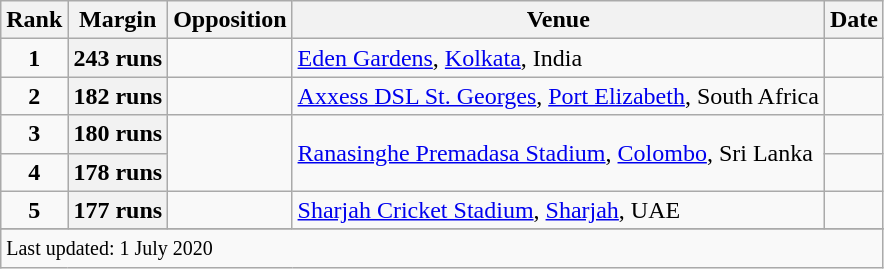<table class="wikitable plainrowheaders sortable">
<tr>
<th scope=col>Rank</th>
<th scope=col>Margin</th>
<th scope=col>Opposition</th>
<th scope=col>Venue</th>
<th scope=col>Date</th>
</tr>
<tr>
<td align=center><strong>1</strong></td>
<th scope=row style="text-align:center;">243 runs</th>
<td></td>
<td><a href='#'>Eden Gardens</a>, <a href='#'>Kolkata</a>, India</td>
<td></td>
</tr>
<tr>
<td align=center><strong>2</strong></td>
<th scope=row style="text-align:center;">182 runs</th>
<td></td>
<td><a href='#'>Axxess DSL St. Georges</a>, <a href='#'>Port Elizabeth</a>, South Africa</td>
<td></td>
</tr>
<tr>
<td align=center><strong>3</strong></td>
<th scope=row style=text-align:center;>180 runs</th>
<td rowspan=2></td>
<td rowspan=2><a href='#'>Ranasinghe Premadasa Stadium</a>, <a href='#'>Colombo</a>, Sri Lanka</td>
<td></td>
</tr>
<tr>
<td align=center><strong>4</strong></td>
<th scope=row style=text-align:center;>178 runs</th>
<td></td>
</tr>
<tr>
<td align=center><strong>5</strong></td>
<th scope=row style=text-align:center;>177 runs</th>
<td></td>
<td><a href='#'>Sharjah Cricket Stadium</a>, <a href='#'>Sharjah</a>, UAE</td>
<td></td>
</tr>
<tr>
</tr>
<tr class=sortbottom>
<td colspan=5><small>Last updated: 1 July 2020</small></td>
</tr>
</table>
